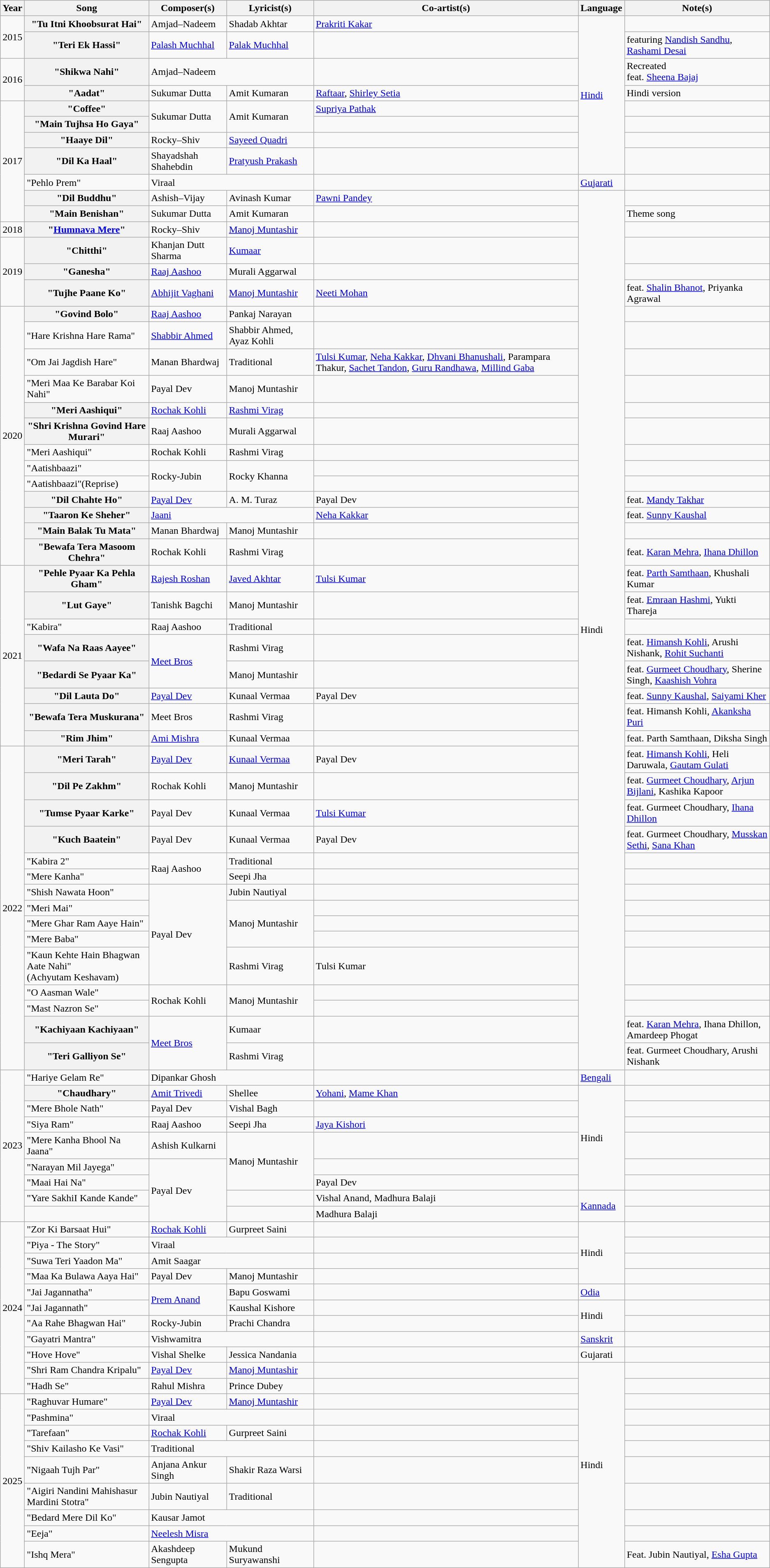<table class="wikitable plainrowheaders">
<tr>
<th scope="col">Year</th>
<th scope="col">Song</th>
<th scope="col">Composer(s)</th>
<th scope="col">Lyricist(s)</th>
<th scope="col">Co-artist(s)</th>
<th>Language</th>
<th scope="col">Note(s)</th>
</tr>
<tr>
<td rowspan="2">2015</td>
<th scope="row">"Tu Itni Khoobsurat Hai"</th>
<td>Amjad–Nadeem</td>
<td>Shadab Akhtar</td>
<td><a href='#'>Prakriti Kakar</a></td>
<td rowspan="8"><a href='#'>Hindi</a></td>
<td></td>
</tr>
<tr>
<th scope="row">"Teri Ek Hassi"</th>
<td><a href='#'>Palash Muchhal</a></td>
<td><a href='#'>Palak Muchhal</a></td>
<td></td>
<td>featuring <a href='#'>Nandish Sandhu</a>, <a href='#'>Rashami Desai</a></td>
</tr>
<tr>
<td rowspan="2">2016</td>
<th scope="row">"Shikwa Nahi"</th>
<td colspan="2">Amjad–Nadeem</td>
<td></td>
<td>Recreated<br>feat. <a href='#'>Sheena Bajaj</a></td>
</tr>
<tr>
<th scope="row">"Aadat"</th>
<td>Sukumar Dutta</td>
<td>Amit Kumaran</td>
<td><a href='#'>Raftaar</a>, <a href='#'>Shirley Setia</a></td>
<td>Hindi version</td>
</tr>
<tr>
<td rowspan="7">2017</td>
<th scope="row">"Coffee"</th>
<td rowspan="2">Sukumar Dutta</td>
<td rowspan="2">Amit Kumaran</td>
<td><a href='#'>Supriya Pathak</a></td>
<td></td>
</tr>
<tr>
<th scope="row">"Main Tujhsa Ho Gaya"</th>
<td></td>
<td></td>
</tr>
<tr>
<th scope="row">"Haaye Dil"</th>
<td>Rocky–Shiv</td>
<td><a href='#'>Sayeed Quadri</a></td>
<td></td>
<td></td>
</tr>
<tr>
<th scope="row">"Dil Ka Haal"</th>
<td>Shayadshah Shahebdin</td>
<td><a href='#'>Pratyush Prakash</a></td>
<td></td>
<td></td>
</tr>
<tr>
<td>"Pehlo Prem"</td>
<td colspan="2">Viraal</td>
<td></td>
<td><a href='#'>Gujarati</a></td>
<td></td>
</tr>
<tr>
<th scope="row">"Dil Buddhu"</th>
<td>Ashish–Vijay</td>
<td>Avinash Kumar</td>
<td><a href='#'>Pawni Pandey</a></td>
<td rowspan="42">Hindi</td>
<td></td>
</tr>
<tr>
<th scope="row">"Main Benishan"</th>
<td>Sukumar Dutta</td>
<td>Amit Kumaran</td>
<td></td>
<td>Theme song</td>
</tr>
<tr>
<td>2018</td>
<th scope="row">"<a href='#'>Humnava Mere</a>"</th>
<td>Rocky–Shiv</td>
<td><a href='#'>Manoj Muntashir</a></td>
<td></td>
<td></td>
</tr>
<tr>
<td rowspan="3">2019</td>
<th scope="row">"Chitthi"</th>
<td>Khanjan Dutt Sharma</td>
<td><a href='#'>Kumaar</a></td>
<td></td>
<td></td>
</tr>
<tr>
<th scope="row">"Ganesha"</th>
<td><a href='#'>Raaj Aashoo</a></td>
<td>Murali Aggarwal</td>
<td></td>
<td></td>
</tr>
<tr>
<th scope="row">"Tujhe Paane Ko"</th>
<td><a href='#'>Abhijit Vaghani</a></td>
<td><a href='#'>Manoj Muntashir</a></td>
<td><a href='#'>Neeti Mohan</a></td>
<td>feat. <a href='#'>Shalin Bhanot</a>, Priyanka Agrawal</td>
</tr>
<tr>
<td rowspan="13">2020</td>
<th scope="row">"Govind Bolo"</th>
<td><a href='#'>Raaj Aashoo</a></td>
<td>Pankaj Narayan</td>
<td></td>
<td></td>
</tr>
<tr>
<td>"Hare Krishna Hare Rama"</td>
<td><a href='#'>Shabbir Ahmed</a></td>
<td>Shabbir Ahmed, Ayaz Kohli</td>
<td></td>
<td></td>
</tr>
<tr>
<td>"Om Jai Jagdish Hare"</td>
<td>Manan Bhardwaj</td>
<td>Traditional</td>
<td><a href='#'>Tulsi Kumar</a>, <a href='#'>Neha Kakkar</a>, <a href='#'>Dhvani Bhanushali</a>, Parampara Thakur, <a href='#'>Sachet Tandon</a>, <a href='#'>Guru Randhawa</a>, <a href='#'>Millind Gaba</a></td>
<td></td>
</tr>
<tr>
<td>"Meri Maa Ke Barabar Koi Nahi"</td>
<td>Payal Dev</td>
<td>Manoj Muntashir</td>
<td></td>
<td></td>
</tr>
<tr>
<th scope="row">"Meri Aashiqui"</th>
<td><a href='#'>Rochak Kohli</a></td>
<td><a href='#'>Rashmi Virag</a></td>
<td></td>
<td></td>
</tr>
<tr>
<th scope="row">"Shri Krishna Govind Hare Murari"</th>
<td>Raaj Aashoo</td>
<td>Murali Aggarwal</td>
<td></td>
<td></td>
</tr>
<tr>
<td>"Meri Aashiqui"</td>
<td>Rochak Kohli</td>
<td>Rashmi Virag</td>
<td></td>
<td></td>
</tr>
<tr>
<td>"Aatishbaazi"</td>
<td rowspan="2">Rocky-Jubin</td>
<td rowspan="2">Rocky Khanna</td>
<td></td>
<td></td>
</tr>
<tr>
<td>"Aatishbaazi"(Reprise)</td>
<td></td>
<td></td>
</tr>
<tr>
<th scope="row">"Dil Chahte Ho"</th>
<td><a href='#'>Payal Dev</a></td>
<td>A. M. Turaz</td>
<td>Payal Dev</td>
<td>feat. <a href='#'>Mandy Takhar</a></td>
</tr>
<tr>
<th scope="row">"Taaron Ke Sheher"</th>
<td colspan="2"><a href='#'>Jaani</a></td>
<td><a href='#'>Neha Kakkar</a></td>
<td>feat. <a href='#'>Sunny Kaushal</a></td>
</tr>
<tr>
<th scope="row">"Main Balak Tu Mata"</th>
<td>Manan Bhardwaj</td>
<td>Manoj Muntashir</td>
<td></td>
<td></td>
</tr>
<tr>
<th scope="row">"Bewafa Tera Masoom Chehra"</th>
<td>Rochak Kohli</td>
<td>Rashmi Virag</td>
<td></td>
<td>feat. <a href='#'>Karan Mehra</a>, <a href='#'>Ihana Dhillon</a></td>
</tr>
<tr>
<td rowspan="8">2021</td>
<th scope="row">"Pehle Pyaar Ka Pehla Gham"</th>
<td><a href='#'>Rajesh Roshan</a></td>
<td><a href='#'>Javed Akhtar</a></td>
<td><a href='#'>Tulsi Kumar</a></td>
<td>feat. <a href='#'>Parth Samthaan</a>, Khushali Kumar</td>
</tr>
<tr>
<th scope="row">"Lut Gaye"</th>
<td>Tanishk Bagchi</td>
<td>Manoj Muntashir</td>
<td></td>
<td>feat. <a href='#'>Emraan Hashmi</a>, Yukti Thareja</td>
</tr>
<tr>
<td>"Kabira"</td>
<td>Raaj Aashoo</td>
<td>Traditional</td>
<td></td>
<td></td>
</tr>
<tr>
<th scope="row">"Wafa Na Raas Aayee"</th>
<td rowspan="2"><a href='#'>Meet Bros</a></td>
<td>Rashmi Virag</td>
<td></td>
<td>feat. <a href='#'>Himansh Kohli</a>, Arushi Nishank, <a href='#'>Rohit Suchanti</a></td>
</tr>
<tr>
<th scope="row">"Bedardi Se Pyaar Ka"</th>
<td>Manoj Muntashir</td>
<td></td>
<td>feat. <a href='#'>Gurmeet Choudhary</a>, Sherine Singh, <a href='#'>Kaashish Vohra</a></td>
</tr>
<tr>
<th scope="row">"Dil Lauta Do"</th>
<td><a href='#'>Payal Dev</a></td>
<td>Kunaal Vermaa</td>
<td>Payal Dev</td>
<td>feat. <a href='#'>Sunny Kaushal</a>, <a href='#'>Saiyami Kher</a></td>
</tr>
<tr>
<th scope="row">"Bewafa Tera Muskurana"</th>
<td>Meet Bros</td>
<td>Rashmi Virag</td>
<td></td>
<td>feat. Himansh Kohli, <a href='#'>Akanksha Puri</a></td>
</tr>
<tr>
<th scope="row">"Rim Jhim"</th>
<td><a href='#'>Ami Mishra</a></td>
<td>Kunaal Vermaa</td>
<td></td>
<td>feat. Parth Samthaan, Diksha Singh</td>
</tr>
<tr>
<td rowspan="15">2022</td>
<th scope="row">"Meri Tarah"</th>
<td><a href='#'>Payal Dev</a></td>
<td><a href='#'>Kunaal Vermaa</a></td>
<td>Payal Dev</td>
<td>feat. <a href='#'>Himansh Kohli</a>, Heli Daruwala, <a href='#'>Gautam Gulati</a></td>
</tr>
<tr>
<th scope="row">"Dil Pe Zakhm"</th>
<td>Rochak Kohli</td>
<td>Manoj Muntashir</td>
<td></td>
<td>feat. <a href='#'>Gurmeet Choudhary</a>, <a href='#'>Arjun Bijlani</a>, Kashika Kapoor</td>
</tr>
<tr>
<th scope="row">"Tumse Pyaar Karke"</th>
<td>Payal Dev</td>
<td>Kunaal Vermaa</td>
<td><a href='#'>Tulsi Kumar</a></td>
<td>feat. Gurmeet Choudhary, <a href='#'>Ihana Dhillon</a></td>
</tr>
<tr>
<th scope="row">"Kuch Baatein"</th>
<td>Payal Dev</td>
<td>Kunaal Vermaa</td>
<td>Payal Dev</td>
<td>feat. Gurmeet Choudhary, <a href='#'>Musskan Sethi</a>, <a href='#'>Sana Khan</a></td>
</tr>
<tr>
<td>"Kabira 2"</td>
<td rowspan="2">Raaj Aashoo</td>
<td>Traditional</td>
<td></td>
<td></td>
</tr>
<tr>
<td>"Mere Kanha"</td>
<td>Seepi Jha</td>
<td></td>
<td></td>
</tr>
<tr>
<td>"Shish Nawata Hoon"</td>
<td rowspan="5">Payal Dev</td>
<td>Jubin Nautiyal</td>
<td></td>
<td></td>
</tr>
<tr>
<td>"Meri Mai"</td>
<td rowspan="3">Manoj Muntashir</td>
<td></td>
<td></td>
</tr>
<tr>
<td>"Mere Ghar Ram Aaye Hain"</td>
<td></td>
<td></td>
</tr>
<tr>
<td>"Mere Baba"</td>
<td></td>
<td></td>
</tr>
<tr>
<td>"Kaun Kehte Hain Bhagwan Aate Nahi"<br>(Achyutam Keshavam)</td>
<td>Rashmi Virag</td>
<td>Tulsi Kumar</td>
<td></td>
</tr>
<tr>
<td>"O Aasman Wale"</td>
<td rowspan="2">Rochak Kohli</td>
<td rowspan="2">Manoj Muntashir</td>
<td></td>
<td></td>
</tr>
<tr>
<td>"Mast Nazron Se"</td>
<td></td>
<td></td>
</tr>
<tr>
<th scope="row">"Kachiyaan Kachiyaan"</th>
<td rowspan="2"><a href='#'>Meet Bros</a></td>
<td>Kumaar</td>
<td></td>
<td>feat. <a href='#'>Karan Mehra</a>, Ihana Dhillon, Amardeep Phogat</td>
</tr>
<tr>
<th scope="row">"Teri Galliyon Se"</th>
<td>Rashmi Virag</td>
<td></td>
<td>feat. Gurmeet Choudhary, Arushi Nishank</td>
</tr>
<tr>
<td rowspan="9">2023</td>
<td>"Hariye Gelam Re"</td>
<td colspan="2">Dipankar Ghosh</td>
<td></td>
<td><a href='#'>Bengali</a></td>
<td></td>
</tr>
<tr>
<th scope="row">"Chaudhary"</th>
<td><a href='#'>Amit Trivedi</a></td>
<td>Shellee</td>
<td><a href='#'>Yohani</a>, <a href='#'>Mame Khan</a></td>
<td rowspan="6">Hindi</td>
<td></td>
</tr>
<tr>
<td>"Mere Bhole Nath"</td>
<td>Payal Dev</td>
<td>Vishal Bagh</td>
<td></td>
<td></td>
</tr>
<tr>
<td>"Siya Ram"</td>
<td>Raaj Aashoo</td>
<td>Seepi Jha</td>
<td><a href='#'>Jaya Kishori</a></td>
<td></td>
</tr>
<tr>
<td>"Mere Kanha Bhool Na Jaana"</td>
<td>Ashish Kulkarni</td>
<td rowspan="3">Manoj Muntashir</td>
<td></td>
<td></td>
</tr>
<tr>
<td>"Narayan Mil Jayega"</td>
<td rowspan="4">Payal Dev</td>
<td></td>
<td></td>
</tr>
<tr>
<td>"Maai Hai Na"</td>
<td>Payal Dev</td>
<td></td>
</tr>
<tr>
<td>"Yare SakhiI Kande Kande"</td>
<td></td>
<td>Vishal Anand, Madhura Balaji</td>
<td rowspan="2"><a href='#'>Kannada</a></td>
<td></td>
</tr>
<tr>
<td></td>
<td></td>
<td>Madhura Balaji</td>
<td></td>
</tr>
<tr>
<td rowspan="11">2024</td>
<td>"Zor Ki Barsaat Hui"</td>
<td><a href='#'>Rochak Kohli</a></td>
<td>Gurpreet Saini</td>
<td></td>
<td rowspan="4">Hindi</td>
<td></td>
</tr>
<tr>
<td>"Piya - The Story"</td>
<td colspan="2">Viraal</td>
<td></td>
<td></td>
</tr>
<tr>
<td>"Suwa Teri Yaadon Ma"</td>
<td colspan="2">Amit Saagar</td>
<td></td>
<td></td>
</tr>
<tr>
<td>"Maa Ka Bulawa Aaya Hai"</td>
<td>Payal Dev</td>
<td>Manoj Muntashir</td>
<td></td>
<td></td>
</tr>
<tr>
<td>"Jai Jagannatha"</td>
<td rowspan="2"><a href='#'>Prem Anand</a></td>
<td>Bapu Goswami</td>
<td></td>
<td><a href='#'>Odia</a></td>
<td></td>
</tr>
<tr>
<td>"Jai Jagannath"</td>
<td>Kaushal Kishore</td>
<td></td>
<td rowspan="2">Hindi</td>
<td></td>
</tr>
<tr>
<td>"Aa Rahe Bhagwan Hai"</td>
<td>Rocky-Jubin</td>
<td>Prachi Chandra</td>
<td></td>
<td></td>
</tr>
<tr>
<td>"Gayatri Mantra"</td>
<td colspan="2">Vishwamitra</td>
<td></td>
<td><a href='#'>Sanskrit</a></td>
<td></td>
</tr>
<tr>
<td>"Hove Hove"</td>
<td>Vishal Shelke</td>
<td>Jessica Nandania</td>
<td></td>
<td>Gujarati</td>
<td></td>
</tr>
<tr>
<td>"Shri Ram Chandra Kripalu"</td>
<td><a href='#'>Payal Dev</a></td>
<td><a href='#'>Manoj Muntashir</a></td>
<td></td>
<td rowspan="11">Hindi</td>
<td></td>
</tr>
<tr>
<td>"Hadh Se"</td>
<td>Rahul Mishra</td>
<td>Prince Dubey</td>
<td></td>
<td></td>
</tr>
<tr>
<td rowspan="9">2025</td>
<td>"Raghuvar Humare"</td>
<td><a href='#'>Payal Dev</a></td>
<td><a href='#'>Manoj Muntashir</a></td>
<td></td>
<td></td>
</tr>
<tr>
<td>"Pashmina"</td>
<td colspan="2">Viraal</td>
<td></td>
<td></td>
</tr>
<tr>
<td>"Tarefaan"</td>
<td><a href='#'>Rochak Kohli</a></td>
<td>Gurpreet Saini</td>
<td></td>
<td></td>
</tr>
<tr>
<td>"Shiv Kailasho Ke Vasi"</td>
<td colspan="2">Traditional</td>
<td></td>
<td></td>
</tr>
<tr>
<td>"Nigaah Tujh Par"</td>
<td>Anjana Ankur Singh</td>
<td>Shakir Raza Warsi</td>
<td></td>
<td></td>
</tr>
<tr>
<td>"Aigiri Nandini Mahishasur Mardini Stotra"</td>
<td>Jubin Nautiyal</td>
<td>Traditional</td>
<td></td>
<td></td>
</tr>
<tr>
<td>"Bedard Mere Dil Ko"</td>
<td colspan="2">Kausar Jamot</td>
<td></td>
<td></td>
</tr>
<tr>
<td>"Eeja"</td>
<td colspan="2"><a href='#'>Neelesh Misra</a></td>
<td></td>
<td></td>
</tr>
<tr>
<td>"Ishq Mera"</td>
<td>Akashdeep Sengupta</td>
<td>Mukund Suryawanshi</td>
<td></td>
<td>Feat. Jubin Nautiyal, <a href='#'>Esha Gupta</a></td>
</tr>
</table>
